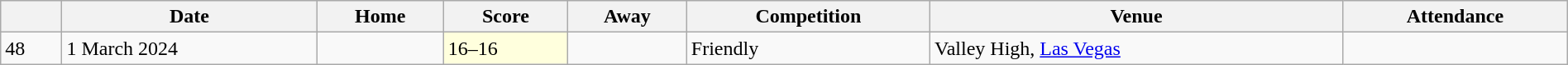<table class="wikitable" width=100%>
<tr bgcolor#bdb76b>
<th></th>
<th>Date</th>
<th>Home</th>
<th>Score</th>
<th>Away</th>
<th>Competition</th>
<th>Venue</th>
<th>Attendance</th>
</tr>
<tr>
<td>48</td>
<td>1 March 2024</td>
<td></td>
<td bgcolor=#FFFFDD>16–16</td>
<td></td>
<td>Friendly</td>
<td> Valley High, <a href='#'>Las Vegas</a></td>
<td></td>
</tr>
</table>
